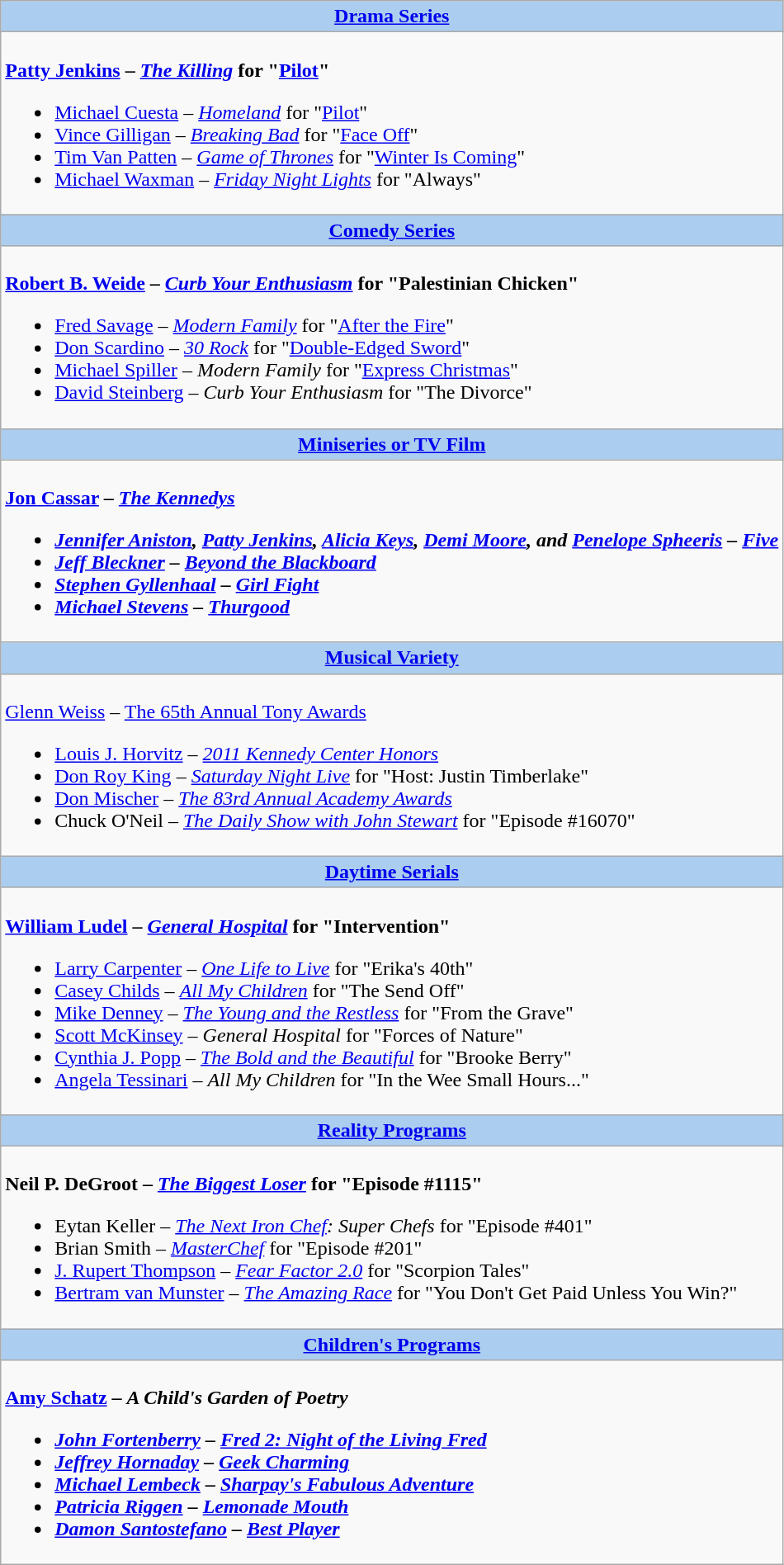<table class=wikitable style="width="100%">
<tr>
<th colspan="2" style="background:#abcdef;"><a href='#'>Drama Series</a></th>
</tr>
<tr>
<td colspan="2" style="vertical-align:top;"><br><strong><a href='#'>Patty Jenkins</a> – <em><a href='#'>The Killing</a></em> for "<a href='#'>Pilot</a>"</strong><ul><li><a href='#'>Michael Cuesta</a> – <em><a href='#'>Homeland</a></em> for "<a href='#'>Pilot</a>"</li><li><a href='#'>Vince Gilligan</a> – <em><a href='#'>Breaking Bad</a></em> for "<a href='#'>Face Off</a>"</li><li><a href='#'>Tim Van Patten</a> – <em><a href='#'>Game of Thrones</a></em> for "<a href='#'>Winter Is Coming</a>"</li><li><a href='#'>Michael Waxman</a> – <em><a href='#'>Friday Night Lights</a></em> for "Always"</li></ul></td>
</tr>
<tr>
<th colspan="2" style="background:#abcdef;"><a href='#'>Comedy Series</a></th>
</tr>
<tr>
<td colspan="2" style="vertical-align:top;"><br><strong><a href='#'>Robert B. Weide</a> – <em><a href='#'>Curb Your Enthusiasm</a></em> for "Palestinian Chicken"</strong><ul><li><a href='#'>Fred Savage</a> – <em><a href='#'>Modern Family</a></em> for "<a href='#'>After the Fire</a>"</li><li><a href='#'>Don Scardino</a> – <em><a href='#'>30 Rock</a></em> for "<a href='#'>Double-Edged Sword</a>"</li><li><a href='#'>Michael Spiller</a> – <em>Modern Family</em> for "<a href='#'>Express Christmas</a>"</li><li><a href='#'>David Steinberg</a> – <em>Curb Your Enthusiasm</em> for "The Divorce"</li></ul></td>
</tr>
<tr>
<th colspan="2" style="background:#abcdef;"><a href='#'>Miniseries or TV Film</a></th>
</tr>
<tr>
<td colspan="2" style="vertical-align:top;"><br><strong><a href='#'>Jon Cassar</a> – <em><a href='#'>The Kennedys</a><strong><em><ul><li><a href='#'>Jennifer Aniston</a>, <a href='#'>Patty Jenkins</a>, <a href='#'>Alicia Keys</a>, <a href='#'>Demi Moore</a>, and <a href='#'>Penelope Spheeris</a> – </em><a href='#'>Five</a><em></li><li><a href='#'>Jeff Bleckner</a> – </em><a href='#'>Beyond the Blackboard</a><em></li><li><a href='#'>Stephen Gyllenhaal</a> – </em><a href='#'>Girl Fight</a><em></li><li><a href='#'>Michael Stevens</a> – </em><a href='#'>Thurgood</a><em></li></ul></td>
</tr>
<tr>
<th colspan="2" style="background:#abcdef;"><a href='#'>Musical Variety</a></th>
</tr>
<tr>
<td colspan="2" style="vertical-align:top;"><br></strong><a href='#'>Glenn Weiss</a> – </em><a href='#'>The 65th Annual Tony Awards</a></em></strong><ul><li><a href='#'>Louis J. Horvitz</a> – <em><a href='#'>2011 Kennedy Center Honors</a></em></li><li><a href='#'>Don Roy King</a> – <em><a href='#'>Saturday Night Live</a></em> for "Host: Justin Timberlake"</li><li><a href='#'>Don Mischer</a> – <em><a href='#'>The 83rd Annual Academy Awards</a></em></li><li>Chuck O'Neil – <em><a href='#'>The Daily Show with John Stewart</a></em> for "Episode #16070"</li></ul></td>
</tr>
<tr>
<th colspan="2" style="background:#abcdef;"><a href='#'>Daytime Serials</a></th>
</tr>
<tr>
<td colspan="2" style="vertical-align:top;"><br><strong><a href='#'>William Ludel</a> – <em><a href='#'>General Hospital</a></em> for "Intervention"</strong><ul><li><a href='#'>Larry Carpenter</a> – <em><a href='#'>One Life to Live</a></em> for "Erika's 40th"</li><li><a href='#'>Casey Childs</a> – <em><a href='#'>All My Children</a></em> for "The Send Off"</li><li><a href='#'>Mike Denney</a> – <em><a href='#'>The Young and the Restless</a></em> for "From the Grave"</li><li><a href='#'>Scott McKinsey</a> – <em>General Hospital</em> for "Forces of Nature"</li><li><a href='#'>Cynthia J. Popp</a> – <em><a href='#'>The Bold and the Beautiful</a></em> for "Brooke Berry"</li><li><a href='#'>Angela Tessinari</a> – <em>All My Children</em> for "In the Wee Small Hours..."</li></ul></td>
</tr>
<tr>
<th colspan="2" style="background:#abcdef;"><a href='#'>Reality Programs</a></th>
</tr>
<tr>
<td colspan="2" style="vertical-align:top;"><br><strong>Neil P. DeGroot – <em><a href='#'>The Biggest Loser</a></em> for "Episode #1115"</strong><ul><li>Eytan Keller – <em><a href='#'>The Next Iron Chef</a>: Super Chefs</em> for "Episode #401"</li><li>Brian Smith – <em><a href='#'>MasterChef</a></em> for "Episode #201"</li><li><a href='#'>J. Rupert Thompson</a> – <em><a href='#'>Fear Factor 2.0</a></em> for "Scorpion Tales"</li><li><a href='#'>Bertram van Munster</a> – <em><a href='#'>The Amazing Race</a></em> for "You Don't Get Paid Unless You Win?"</li></ul></td>
</tr>
<tr>
<th colspan="2" style="background:#abcdef;"><a href='#'>Children's Programs</a></th>
</tr>
<tr>
<td colspan="2" style="vertical-align:top;"><br><strong><a href='#'>Amy Schatz</a> – <em>A Child's Garden of Poetry<strong><em><ul><li><a href='#'>John Fortenberry</a> – </em><a href='#'>Fred 2: Night of the Living Fred</a><em></li><li><a href='#'>Jeffrey Hornaday</a> – </em><a href='#'>Geek Charming</a><em></li><li><a href='#'>Michael Lembeck</a> – </em><a href='#'>Sharpay's Fabulous Adventure</a><em></li><li><a href='#'>Patricia Riggen</a> – </em><a href='#'>Lemonade Mouth</a><em></li><li><a href='#'>Damon Santostefano</a> – </em><a href='#'>Best Player</a><em></li></ul></td>
</tr>
</table>
